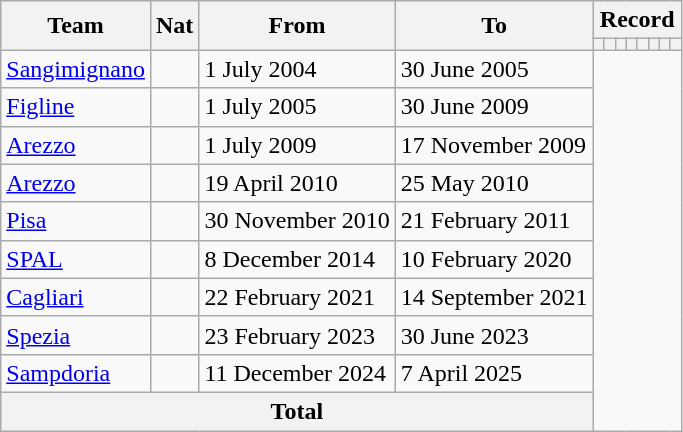<table class="wikitable" style="text-align: center">
<tr>
<th rowspan="2">Team</th>
<th rowspan="2">Nat</th>
<th rowspan="2">From</th>
<th rowspan="2">To</th>
<th colspan="8">Record</th>
</tr>
<tr>
<th></th>
<th></th>
<th></th>
<th></th>
<th></th>
<th></th>
<th></th>
<th></th>
</tr>
<tr>
<td align=left><a href='#'>Sangimignano</a></td>
<td></td>
<td align=left>1 July 2004</td>
<td align=left>30 June 2005<br></td>
</tr>
<tr>
<td align=left><a href='#'>Figline</a></td>
<td></td>
<td align=left>1 July 2005</td>
<td align=left>30 June 2009<br></td>
</tr>
<tr>
<td align=left><a href='#'>Arezzo</a></td>
<td></td>
<td align=left>1 July 2009</td>
<td align=left>17 November 2009<br></td>
</tr>
<tr>
<td align=left><a href='#'>Arezzo</a></td>
<td></td>
<td align=left>19 April 2010</td>
<td align=left>25 May 2010<br></td>
</tr>
<tr>
<td align=left><a href='#'>Pisa</a></td>
<td></td>
<td align=left>30 November 2010</td>
<td align=left>21 February 2011<br></td>
</tr>
<tr>
<td align=left><a href='#'>SPAL</a></td>
<td></td>
<td align=left>8 December 2014</td>
<td align=left>10 February 2020<br></td>
</tr>
<tr>
<td align=left><a href='#'>Cagliari</a></td>
<td></td>
<td align=left>22 February 2021</td>
<td align=left>14 September 2021<br></td>
</tr>
<tr>
<td align=left><a href='#'>Spezia</a></td>
<td></td>
<td align=left>23 February 2023</td>
<td align=left>30 June 2023<br></td>
</tr>
<tr>
<td align=left><a href='#'>Sampdoria</a></td>
<td></td>
<td align=left>11 December 2024</td>
<td align=left>7 April 2025<br></td>
</tr>
<tr>
<th colspan="4">Total<br></th>
</tr>
</table>
